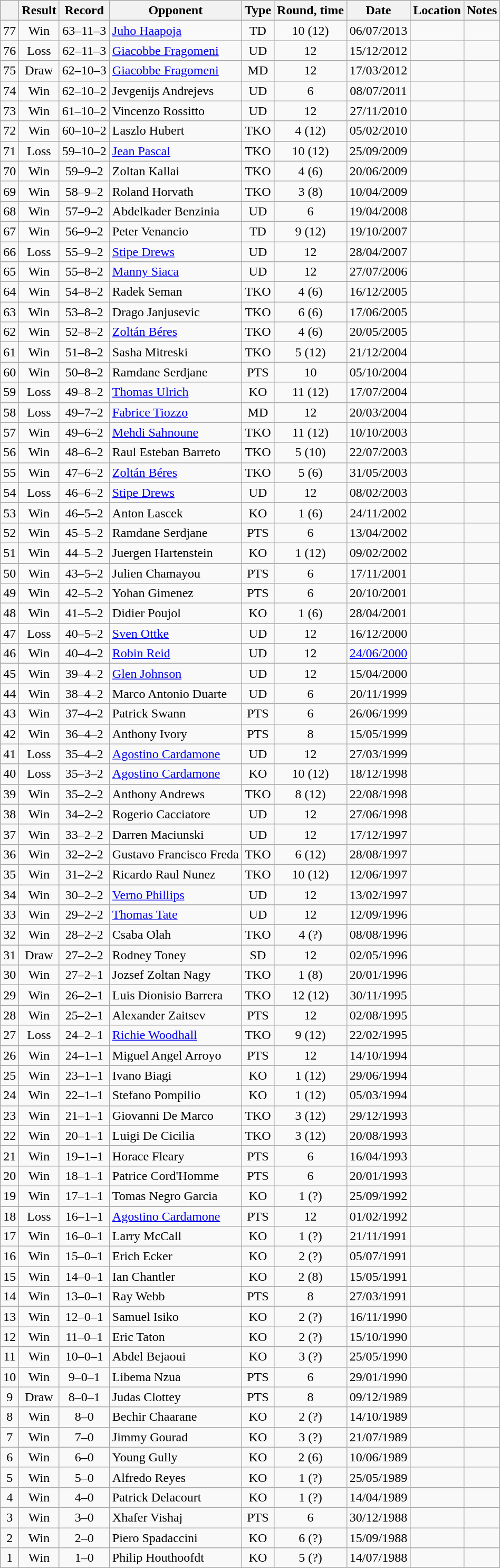<table class=wikitable style=text-align:center>
<tr>
<th></th>
<th>Result</th>
<th>Record</th>
<th>Opponent</th>
<th>Type</th>
<th>Round, time</th>
<th>Date</th>
<th>Location</th>
<th>Notes</th>
</tr>
<tr>
<td>77</td>
<td>Win</td>
<td>63–11–3</td>
<td align=left><a href='#'>Juho Haapoja</a></td>
<td>TD</td>
<td>10 (12)</td>
<td>06/07/2013</td>
<td align=left></td>
<td align=left></td>
</tr>
<tr>
<td>76</td>
<td>Loss</td>
<td>62–11–3</td>
<td align=left><a href='#'>Giacobbe Fragomeni</a></td>
<td>UD</td>
<td>12</td>
<td>15/12/2012</td>
<td align=left></td>
<td align=left></td>
</tr>
<tr>
<td>75</td>
<td>Draw</td>
<td>62–10–3</td>
<td align=left><a href='#'>Giacobbe Fragomeni</a></td>
<td>MD</td>
<td>12</td>
<td>17/03/2012</td>
<td align=left></td>
<td align=left></td>
</tr>
<tr>
<td>74</td>
<td>Win</td>
<td>62–10–2</td>
<td align=left>Jevgenijs Andrejevs</td>
<td>UD</td>
<td>6</td>
<td>08/07/2011</td>
<td align=left></td>
<td align=left></td>
</tr>
<tr>
<td>73</td>
<td>Win</td>
<td>61–10–2</td>
<td align=left>Vincenzo Rossitto</td>
<td>UD</td>
<td>12</td>
<td>27/11/2010</td>
<td align=left></td>
<td align=left></td>
</tr>
<tr>
<td>72</td>
<td>Win</td>
<td>60–10–2</td>
<td align=left>Laszlo Hubert</td>
<td>TKO</td>
<td>4 (12)</td>
<td>05/02/2010</td>
<td align=left></td>
<td align=left></td>
</tr>
<tr>
<td>71</td>
<td>Loss</td>
<td>59–10–2</td>
<td align=left><a href='#'>Jean Pascal</a></td>
<td>TKO</td>
<td>10 (12)</td>
<td>25/09/2009</td>
<td align=left></td>
<td align=left></td>
</tr>
<tr>
<td>70</td>
<td>Win</td>
<td>59–9–2</td>
<td align=left>Zoltan Kallai</td>
<td>TKO</td>
<td>4 (6)</td>
<td>20/06/2009</td>
<td align=left></td>
<td align=left></td>
</tr>
<tr>
<td>69</td>
<td>Win</td>
<td>58–9–2</td>
<td align=left>Roland Horvath</td>
<td>TKO</td>
<td>3 (8)</td>
<td>10/04/2009</td>
<td align=left></td>
<td align=left></td>
</tr>
<tr>
<td>68</td>
<td>Win</td>
<td>57–9–2</td>
<td align=left>Abdelkader Benzinia</td>
<td>UD</td>
<td>6</td>
<td>19/04/2008</td>
<td align=left></td>
<td align=left></td>
</tr>
<tr>
<td>67</td>
<td>Win</td>
<td>56–9–2</td>
<td align=left>Peter Venancio</td>
<td>TD</td>
<td>9 (12)</td>
<td>19/10/2007</td>
<td align=left></td>
<td align=left></td>
</tr>
<tr>
<td>66</td>
<td>Loss</td>
<td>55–9–2</td>
<td align=left><a href='#'>Stipe Drews</a></td>
<td>UD</td>
<td>12</td>
<td>28/04/2007</td>
<td align=left></td>
<td align=left></td>
</tr>
<tr>
<td>65</td>
<td>Win</td>
<td>55–8–2</td>
<td align=left><a href='#'>Manny Siaca</a></td>
<td>UD</td>
<td>12</td>
<td>27/07/2006</td>
<td align=left></td>
<td align=left></td>
</tr>
<tr>
<td>64</td>
<td>Win</td>
<td>54–8–2</td>
<td align=left>Radek Seman</td>
<td>TKO</td>
<td>4 (6)</td>
<td>16/12/2005</td>
<td align=left></td>
<td align=left></td>
</tr>
<tr>
<td>63</td>
<td>Win</td>
<td>53–8–2</td>
<td align=left>Drago Janjusevic</td>
<td>TKO</td>
<td>6 (6)</td>
<td>17/06/2005</td>
<td align=left></td>
<td align=left></td>
</tr>
<tr>
<td>62</td>
<td>Win</td>
<td>52–8–2</td>
<td align=left><a href='#'>Zoltán Béres</a></td>
<td>TKO</td>
<td>4 (6)</td>
<td>20/05/2005</td>
<td align=left></td>
<td align=left></td>
</tr>
<tr>
<td>61</td>
<td>Win</td>
<td>51–8–2</td>
<td align=left>Sasha Mitreski</td>
<td>TKO</td>
<td>5 (12)</td>
<td>21/12/2004</td>
<td align=left></td>
<td align=left></td>
</tr>
<tr>
<td>60</td>
<td>Win</td>
<td>50–8–2</td>
<td align=left>Ramdane Serdjane</td>
<td>PTS</td>
<td>10</td>
<td>05/10/2004</td>
<td align=left></td>
<td align=left></td>
</tr>
<tr>
<td>59</td>
<td>Loss</td>
<td>49–8–2</td>
<td align=left><a href='#'>Thomas Ulrich</a></td>
<td>KO</td>
<td>11 (12)</td>
<td>17/07/2004</td>
<td align=left></td>
<td align=left></td>
</tr>
<tr>
<td>58</td>
<td>Loss</td>
<td>49–7–2</td>
<td align=left><a href='#'>Fabrice Tiozzo</a></td>
<td>MD</td>
<td>12</td>
<td>20/03/2004</td>
<td align=left></td>
<td align=left></td>
</tr>
<tr>
<td>57</td>
<td>Win</td>
<td>49–6–2</td>
<td align=left><a href='#'>Mehdi Sahnoune</a></td>
<td>TKO</td>
<td>11 (12)</td>
<td>10/10/2003</td>
<td align=left></td>
<td align=left></td>
</tr>
<tr>
<td>56</td>
<td>Win</td>
<td>48–6–2</td>
<td align=left>Raul Esteban Barreto</td>
<td>TKO</td>
<td>5 (10)</td>
<td>22/07/2003</td>
<td align=left></td>
<td align=left></td>
</tr>
<tr>
<td>55</td>
<td>Win</td>
<td>47–6–2</td>
<td align=left><a href='#'>Zoltán Béres</a></td>
<td>TKO</td>
<td>5 (6)</td>
<td>31/05/2003</td>
<td align=left></td>
<td align=left></td>
</tr>
<tr>
<td>54</td>
<td>Loss</td>
<td>46–6–2</td>
<td align=left><a href='#'>Stipe Drews</a></td>
<td>UD</td>
<td>12</td>
<td>08/02/2003</td>
<td align=left></td>
<td align=left></td>
</tr>
<tr>
<td>53</td>
<td>Win</td>
<td>46–5–2</td>
<td align=left>Anton Lascek</td>
<td>KO</td>
<td>1 (6)</td>
<td>24/11/2002</td>
<td align=left></td>
<td align=left></td>
</tr>
<tr>
<td>52</td>
<td>Win</td>
<td>45–5–2</td>
<td align=left>Ramdane Serdjane</td>
<td>PTS</td>
<td>6</td>
<td>13/04/2002</td>
<td align=left></td>
<td align=left></td>
</tr>
<tr>
<td>51</td>
<td>Win</td>
<td>44–5–2</td>
<td align=left>Juergen Hartenstein</td>
<td>KO</td>
<td>1 (12)</td>
<td>09/02/2002</td>
<td align=left></td>
<td align=left></td>
</tr>
<tr>
<td>50</td>
<td>Win</td>
<td>43–5–2</td>
<td align=left>Julien Chamayou</td>
<td>PTS</td>
<td>6</td>
<td>17/11/2001</td>
<td align=left></td>
<td align=left></td>
</tr>
<tr>
<td>49</td>
<td>Win</td>
<td>42–5–2</td>
<td align=left>Yohan Gimenez</td>
<td>PTS</td>
<td>6</td>
<td>20/10/2001</td>
<td align=left></td>
<td align=left></td>
</tr>
<tr>
<td>48</td>
<td>Win</td>
<td>41–5–2</td>
<td align=left>Didier Poujol</td>
<td>KO</td>
<td>1 (6)</td>
<td>28/04/2001</td>
<td align=left></td>
<td align=left></td>
</tr>
<tr>
<td>47</td>
<td>Loss</td>
<td>40–5–2</td>
<td align=left><a href='#'>Sven Ottke</a></td>
<td>UD</td>
<td>12</td>
<td>16/12/2000</td>
<td align=left></td>
<td align=left></td>
</tr>
<tr>
<td>46</td>
<td>Win</td>
<td>40–4–2</td>
<td align=left><a href='#'>Robin Reid</a></td>
<td>UD</td>
<td>12</td>
<td><a href='#'>24/06/2000</a></td>
<td align=left></td>
<td align=left></td>
</tr>
<tr>
<td>45</td>
<td>Win</td>
<td>39–4–2</td>
<td align=left><a href='#'>Glen Johnson</a></td>
<td>UD</td>
<td>12</td>
<td>15/04/2000</td>
<td align=left></td>
<td align=left></td>
</tr>
<tr>
<td>44</td>
<td>Win</td>
<td>38–4–2</td>
<td align=left>Marco Antonio Duarte</td>
<td>UD</td>
<td>6</td>
<td>20/11/1999</td>
<td align=left></td>
<td align=left></td>
</tr>
<tr>
<td>43</td>
<td>Win</td>
<td>37–4–2</td>
<td align=left>Patrick Swann</td>
<td>PTS</td>
<td>6</td>
<td>26/06/1999</td>
<td align=left></td>
<td align=left></td>
</tr>
<tr>
<td>42</td>
<td>Win</td>
<td>36–4–2</td>
<td align=left>Anthony Ivory</td>
<td>PTS</td>
<td>8</td>
<td>15/05/1999</td>
<td align=left></td>
<td align=left></td>
</tr>
<tr>
<td>41</td>
<td>Loss</td>
<td>35–4–2</td>
<td align=left><a href='#'>Agostino Cardamone</a></td>
<td>UD</td>
<td>12</td>
<td>27/03/1999</td>
<td align=left></td>
<td align=left></td>
</tr>
<tr>
<td>40</td>
<td>Loss</td>
<td>35–3–2</td>
<td align=left><a href='#'>Agostino Cardamone</a></td>
<td>KO</td>
<td>10 (12)</td>
<td>18/12/1998</td>
<td align=left></td>
<td align=left></td>
</tr>
<tr>
<td>39</td>
<td>Win</td>
<td>35–2–2</td>
<td align=left>Anthony Andrews</td>
<td>TKO</td>
<td>8 (12)</td>
<td>22/08/1998</td>
<td align=left></td>
<td align=left></td>
</tr>
<tr>
<td>38</td>
<td>Win</td>
<td>34–2–2</td>
<td align=left>Rogerio Cacciatore</td>
<td>UD</td>
<td>12</td>
<td>27/06/1998</td>
<td align=left></td>
<td align=left></td>
</tr>
<tr>
<td>37</td>
<td>Win</td>
<td>33–2–2</td>
<td align=left>Darren Maciunski</td>
<td>UD</td>
<td>12</td>
<td>17/12/1997</td>
<td align=left></td>
<td align=left></td>
</tr>
<tr>
<td>36</td>
<td>Win</td>
<td>32–2–2</td>
<td align=left>Gustavo Francisco Freda</td>
<td>TKO</td>
<td>6 (12)</td>
<td>28/08/1997</td>
<td align=left></td>
<td align=left></td>
</tr>
<tr>
<td>35</td>
<td>Win</td>
<td>31–2–2</td>
<td align=left>Ricardo Raul Nunez</td>
<td>TKO</td>
<td>10 (12)</td>
<td>12/06/1997</td>
<td align=left></td>
<td align=left></td>
</tr>
<tr>
<td>34</td>
<td>Win</td>
<td>30–2–2</td>
<td align=left><a href='#'>Verno Phillips</a></td>
<td>UD</td>
<td>12</td>
<td>13/02/1997</td>
<td align=left></td>
<td align=left></td>
</tr>
<tr>
<td>33</td>
<td>Win</td>
<td>29–2–2</td>
<td align=left><a href='#'>Thomas Tate</a></td>
<td>UD</td>
<td>12</td>
<td>12/09/1996</td>
<td align=left></td>
<td align=left></td>
</tr>
<tr>
<td>32</td>
<td>Win</td>
<td>28–2–2</td>
<td align=left>Csaba Olah</td>
<td>TKO</td>
<td>4 (?)</td>
<td>08/08/1996</td>
<td align=left></td>
<td align=left></td>
</tr>
<tr>
<td>31</td>
<td>Draw</td>
<td>27–2–2</td>
<td align=left>Rodney Toney</td>
<td>SD</td>
<td>12</td>
<td>02/05/1996</td>
<td align=left></td>
<td align=left></td>
</tr>
<tr>
<td>30</td>
<td>Win</td>
<td>27–2–1</td>
<td align=left>Jozsef Zoltan Nagy</td>
<td>TKO</td>
<td>1 (8)</td>
<td>20/01/1996</td>
<td align=left></td>
<td align=left></td>
</tr>
<tr>
<td>29</td>
<td>Win</td>
<td>26–2–1</td>
<td align=left>Luis Dionisio Barrera</td>
<td>TKO</td>
<td>12 (12)</td>
<td>30/11/1995</td>
<td align=left></td>
<td align=left></td>
</tr>
<tr>
<td>28</td>
<td>Win</td>
<td>25–2–1</td>
<td align=left>Alexander Zaitsev</td>
<td>PTS</td>
<td>12</td>
<td>02/08/1995</td>
<td align=left></td>
<td align=left></td>
</tr>
<tr>
<td>27</td>
<td>Loss</td>
<td>24–2–1</td>
<td align=left><a href='#'>Richie Woodhall</a></td>
<td>TKO</td>
<td>9 (12)</td>
<td>22/02/1995</td>
<td align=left></td>
<td align=left></td>
</tr>
<tr>
<td>26</td>
<td>Win</td>
<td>24–1–1</td>
<td align=left>Miguel Angel Arroyo</td>
<td>PTS</td>
<td>12</td>
<td>14/10/1994</td>
<td align=left></td>
<td align=left></td>
</tr>
<tr>
<td>25</td>
<td>Win</td>
<td>23–1–1</td>
<td align=left>Ivano Biagi</td>
<td>KO</td>
<td>1 (12)</td>
<td>29/06/1994</td>
<td align=left></td>
<td align=left></td>
</tr>
<tr>
<td>24</td>
<td>Win</td>
<td>22–1–1</td>
<td align=left>Stefano Pompilio</td>
<td>KO</td>
<td>1 (12)</td>
<td>05/03/1994</td>
<td align=left></td>
<td align=left></td>
</tr>
<tr>
<td>23</td>
<td>Win</td>
<td>21–1–1</td>
<td align=left>Giovanni De Marco</td>
<td>TKO</td>
<td>3 (12)</td>
<td>29/12/1993</td>
<td align=left></td>
<td align=left></td>
</tr>
<tr>
<td>22</td>
<td>Win</td>
<td>20–1–1</td>
<td align=left>Luigi De Cicilia</td>
<td>TKO</td>
<td>3 (12)</td>
<td>20/08/1993</td>
<td align=left></td>
<td align=left></td>
</tr>
<tr>
<td>21</td>
<td>Win</td>
<td>19–1–1</td>
<td align=left>Horace Fleary</td>
<td>PTS</td>
<td>6</td>
<td>16/04/1993</td>
<td align=left></td>
<td align=left></td>
</tr>
<tr>
<td>20</td>
<td>Win</td>
<td>18–1–1</td>
<td align=left>Patrice Cord'Homme</td>
<td>PTS</td>
<td>6</td>
<td>20/01/1993</td>
<td align=left></td>
<td align=left></td>
</tr>
<tr>
<td>19</td>
<td>Win</td>
<td>17–1–1</td>
<td align=left>Tomas Negro Garcia</td>
<td>KO</td>
<td>1 (?)</td>
<td>25/09/1992</td>
<td align=left></td>
<td align=left></td>
</tr>
<tr>
<td>18</td>
<td>Loss</td>
<td>16–1–1</td>
<td align=left><a href='#'>Agostino Cardamone</a></td>
<td>PTS</td>
<td>12</td>
<td>01/02/1992</td>
<td align=left></td>
<td align=left></td>
</tr>
<tr>
<td>17</td>
<td>Win</td>
<td>16–0–1</td>
<td align=left>Larry McCall</td>
<td>KO</td>
<td>1 (?)</td>
<td>21/11/1991</td>
<td align=left></td>
<td align=left></td>
</tr>
<tr>
<td>16</td>
<td>Win</td>
<td>15–0–1</td>
<td align=left>Erich Ecker</td>
<td>KO</td>
<td>2 (?)</td>
<td>05/07/1991</td>
<td align=left></td>
<td align=left></td>
</tr>
<tr>
<td>15</td>
<td>Win</td>
<td>14–0–1</td>
<td align=left>Ian Chantler</td>
<td>KO</td>
<td>2 (8)</td>
<td>15/05/1991</td>
<td align=left></td>
<td align=left></td>
</tr>
<tr>
<td>14</td>
<td>Win</td>
<td>13–0–1</td>
<td align=left>Ray Webb</td>
<td>PTS</td>
<td>8</td>
<td>27/03/1991</td>
<td align=left></td>
<td align=left></td>
</tr>
<tr>
<td>13</td>
<td>Win</td>
<td>12–0–1</td>
<td align=left>Samuel Isiko</td>
<td>KO</td>
<td>2 (?)</td>
<td>16/11/1990</td>
<td align=left></td>
<td align=left></td>
</tr>
<tr>
<td>12</td>
<td>Win</td>
<td>11–0–1</td>
<td align=left>Eric Taton</td>
<td>KO</td>
<td>2 (?)</td>
<td>15/10/1990</td>
<td align=left></td>
<td align=left></td>
</tr>
<tr>
<td>11</td>
<td>Win</td>
<td>10–0–1</td>
<td align=left>Abdel Bejaoui</td>
<td>KO</td>
<td>3 (?)</td>
<td>25/05/1990</td>
<td align=left></td>
<td align=left></td>
</tr>
<tr>
<td>10</td>
<td>Win</td>
<td>9–0–1</td>
<td align=left>Libema Nzua</td>
<td>PTS</td>
<td>6</td>
<td>29/01/1990</td>
<td align=left></td>
<td align=left></td>
</tr>
<tr>
<td>9</td>
<td>Draw</td>
<td>8–0–1</td>
<td align=left>Judas Clottey</td>
<td>PTS</td>
<td>8</td>
<td>09/12/1989</td>
<td align=left></td>
<td align=left></td>
</tr>
<tr>
<td>8</td>
<td>Win</td>
<td>8–0</td>
<td align=left>Bechir Chaarane</td>
<td>KO</td>
<td>2 (?)</td>
<td>14/10/1989</td>
<td align=left></td>
<td align=left></td>
</tr>
<tr>
<td>7</td>
<td>Win</td>
<td>7–0</td>
<td align=left>Jimmy Gourad</td>
<td>KO</td>
<td>3 (?)</td>
<td>21/07/1989</td>
<td align=left></td>
<td align=left></td>
</tr>
<tr>
<td>6</td>
<td>Win</td>
<td>6–0</td>
<td align=left>Young Gully</td>
<td>KO</td>
<td>2 (6)</td>
<td>10/06/1989</td>
<td align=left></td>
<td align=left></td>
</tr>
<tr>
<td>5</td>
<td>Win</td>
<td>5–0</td>
<td align=left>Alfredo Reyes</td>
<td>KO</td>
<td>1 (?)</td>
<td>25/05/1989</td>
<td align=left></td>
<td align=left></td>
</tr>
<tr>
<td>4</td>
<td>Win</td>
<td>4–0</td>
<td align=left>Patrick Delacourt</td>
<td>KO</td>
<td>1 (?)</td>
<td>14/04/1989</td>
<td align=left></td>
<td align=left></td>
</tr>
<tr>
<td>3</td>
<td>Win</td>
<td>3–0</td>
<td align=left>Xhafer Vishaj</td>
<td>PTS</td>
<td>6</td>
<td>30/12/1988</td>
<td align=left></td>
<td align=left></td>
</tr>
<tr>
<td>2</td>
<td>Win</td>
<td>2–0</td>
<td align=left>Piero Spadaccini</td>
<td>KO</td>
<td>6 (?)</td>
<td>15/09/1988</td>
<td align=left></td>
<td align=left></td>
</tr>
<tr>
<td>1</td>
<td>Win</td>
<td>1–0</td>
<td align=left>Philip Houthoofdt</td>
<td>KO</td>
<td>5 (?)</td>
<td>14/07/1988</td>
<td align=left></td>
<td align=left></td>
</tr>
</table>
